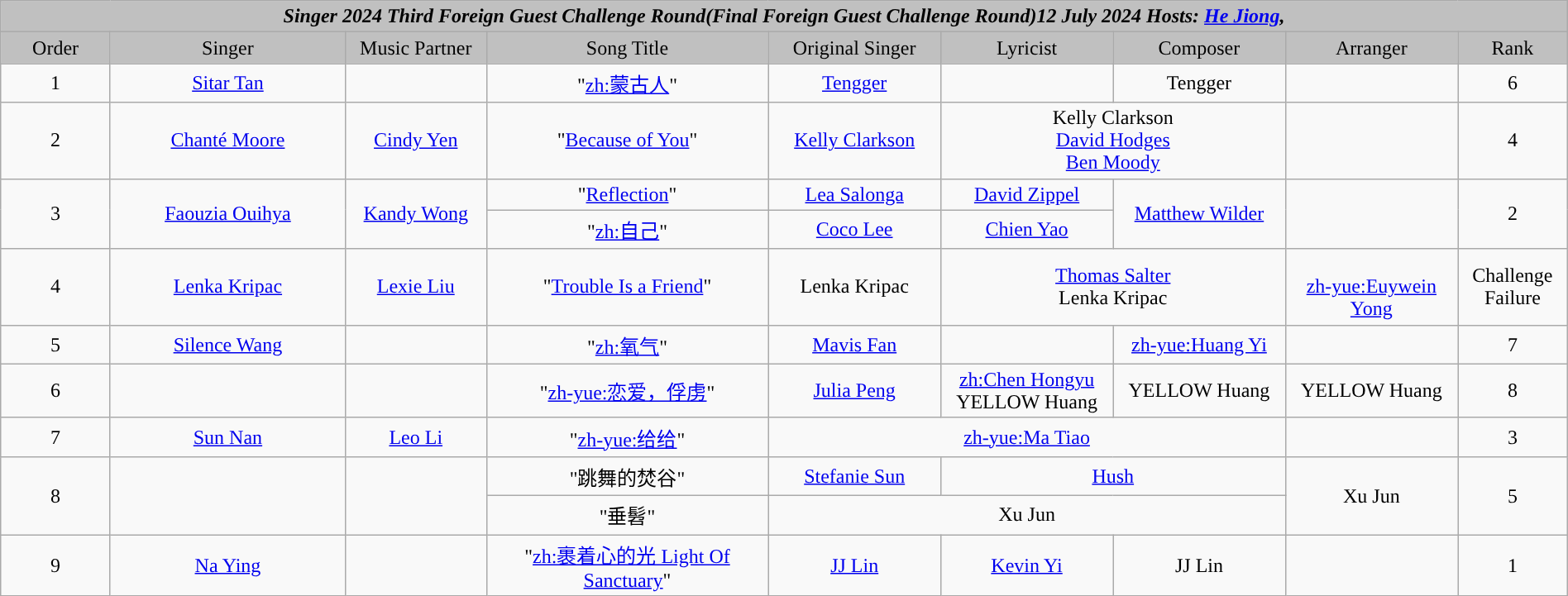<table class="wikitable sortable mw-collapsible iamasinger-s09" width="100%" style="text-align:center">
<tr align=center style="background:silver">
<td colspan=9><div><strong><em>Singer<em> 2024 Third Foreign Guest Challenge Round(Final Foreign Guest Challenge Round)12 July 2024 Hosts: <a href='#'>He Jiong</a>, <strong></div></td>
</tr>
<tr style="background:silver">
<td style="width:7%"></strong>Order<strong></td>
<td style="width:15%"></strong>Singer<strong></td>
<td style="width:9%"></strong>Music Partner<strong></td>
<td style="width:18%"></strong>Song Title<strong></td>
<td style="width:11%"></strong>Original Singer<strong></td>
<td style="width:11%"></strong>Lyricist<strong></td>
<td style="width:11%"></strong>Composer<strong></td>
<td style="width:11%"></strong>Arranger<strong></td>
<td style="width:7%"></strong>Rank<strong></td>
</tr>
<tr>
<td>1</td>
<td><a href='#'>Sitar Tan</a></td>
<td></td>
<td>"<a href='#'>zh:蒙古人</a>"</td>
<td><a href='#'>Tengger</a></td>
<td></td>
<td>Tengger</td>
<td></td>
<td>6</td>
</tr>
<tr>
<td>2</td>
<td><a href='#'>Chanté Moore</a></td>
<td><a href='#'>Cindy Yen</a></td>
<td>"<a href='#'>Because of You</a>"</td>
<td><a href='#'>Kelly Clarkson</a></td>
<td colspan=2>Kelly Clarkson<br><a href='#'>David Hodges</a><br><a href='#'>Ben Moody</a></td>
<td></td>
<td>4</td>
</tr>
<tr>
<td rowspan=2>3</td>
<td rowspan=2><a href='#'>Faouzia Ouihya</a></td>
<td rowspan=2><a href='#'>Kandy Wong</a></td>
<td>"<a href='#'>Reflection</a>"</td>
<td><a href='#'>Lea Salonga</a></td>
<td><a href='#'>David Zippel</a></td>
<td rowspan=2><a href='#'>Matthew Wilder</a></td>
<td rowspan=2></td>
<td rowspan=2>2</td>
</tr>
<tr>
<td>"<a href='#'>zh:自己</a>"</td>
<td><a href='#'>Coco Lee</a></td>
<td><a href='#'>Chien Yao</a></td>
</tr>
<tr>
<td>4</td>
<td><a href='#'>Lenka Kripac</a></td>
<td><a href='#'>Lexie Liu</a></td>
<td>"<a href='#'>Trouble Is a Friend</a>"</td>
<td>Lenka Kripac</td>
<td colspan=2><a href='#'>Thomas Salter</a><br>Lenka Kripac</td>
<td><br><a href='#'>zh-yue:Euywein Yong</a><br></td>
<td>Challenge Failure</td>
</tr>
<tr>
<td>5</td>
<td><a href='#'>Silence Wang</a></td>
<td></td>
<td>"<a href='#'>zh:氧气</a>"</td>
<td><a href='#'>Mavis Fan</a></td>
<td></td>
<td><a href='#'>zh-yue:Huang Yi</a></td>
<td></td>
<td>7</td>
</tr>
<tr>
<td>6</td>
<td></td>
<td></td>
<td>"<a href='#'>zh-yue:恋爱，俘虏</a>"</td>
<td><a href='#'>Julia Peng</a></td>
<td><a href='#'>zh:Chen Hongyu</a> <br> YELLOW Huang</td>
<td>YELLOW Huang</td>
<td>YELLOW Huang <br></td>
<td>8</td>
</tr>
<tr>
<td>7</td>
<td><a href='#'>Sun Nan</a></td>
<td><a href='#'>Leo Li</a></td>
<td>"<a href='#'>zh-yue:给给</a>"</td>
<td colspan=3><a href='#'>zh-yue:Ma Tiao</a></td>
<td><br></td>
<td>3</td>
</tr>
<tr>
<td rowspan=2>8</td>
<td rowspan=2></td>
<td rowspan=2></td>
<td>"跳舞的焚谷"</td>
<td><a href='#'>Stefanie Sun</a></td>
<td colspan=2><a href='#'>Hush</a></td>
<td rowspan=2>Xu Jun</td>
<td rowspan=2>5</td>
</tr>
<tr>
<td>"垂髫"</td>
<td colspan=3>Xu Jun</td>
</tr>
<tr>
<td>9</td>
<td><a href='#'>Na Ying</a></td>
<td></td>
<td>"<a href='#'>zh:裹着心的光 Light Of Sanctuary</a>"</td>
<td><a href='#'>JJ Lin</a></td>
<td><a href='#'>Kevin Yi</a></td>
<td>JJ Lin</td>
<td><br></td>
<td>1</td>
</tr>
</table>
